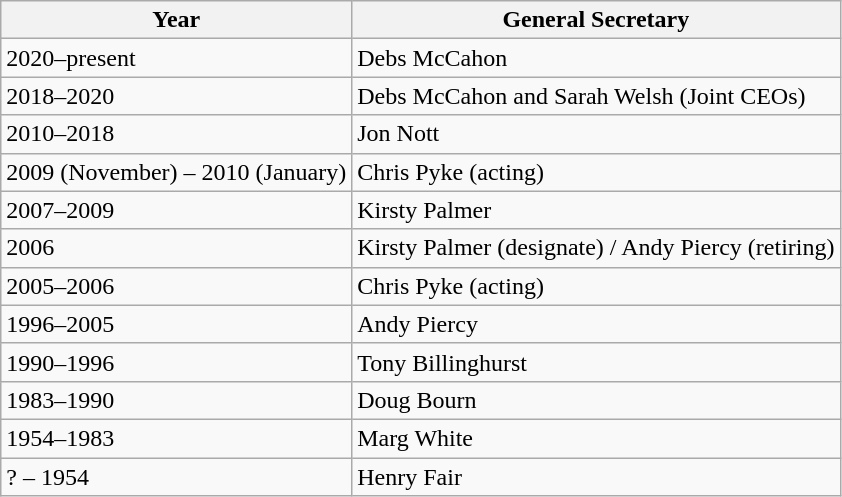<table class="wikitable">
<tr>
<th>Year</th>
<th>General Secretary</th>
</tr>
<tr>
<td>2020–present</td>
<td>Debs McCahon</td>
</tr>
<tr>
<td>2018–2020</td>
<td>Debs McCahon and Sarah Welsh (Joint CEOs)</td>
</tr>
<tr>
<td>2010–2018</td>
<td>Jon Nott</td>
</tr>
<tr>
<td>2009 (November) – 2010 (January)</td>
<td>Chris Pyke (acting)</td>
</tr>
<tr>
<td>2007–2009</td>
<td>Kirsty Palmer</td>
</tr>
<tr>
<td>2006</td>
<td>Kirsty Palmer (designate) / Andy Piercy (retiring)</td>
</tr>
<tr>
<td>2005–2006</td>
<td>Chris Pyke (acting)</td>
</tr>
<tr>
<td>1996–2005</td>
<td>Andy Piercy</td>
</tr>
<tr>
<td>1990–1996</td>
<td>Tony Billinghurst</td>
</tr>
<tr>
<td>1983–1990</td>
<td>Doug Bourn</td>
</tr>
<tr>
<td>1954–1983</td>
<td>Marg White</td>
</tr>
<tr>
<td>? – 1954</td>
<td>Henry Fair</td>
</tr>
</table>
